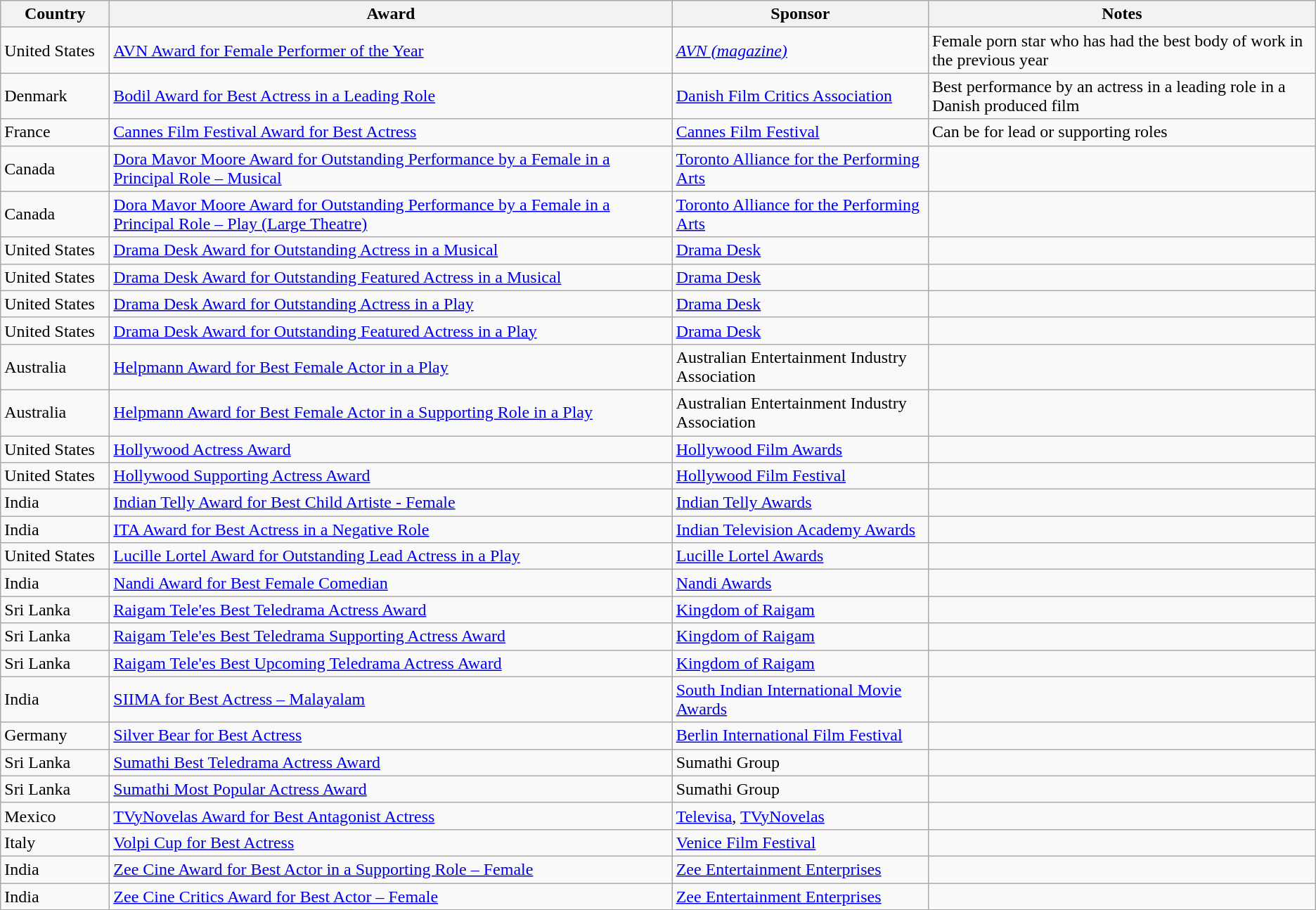<table class="wikitable sortable">
<tr>
<th style="width:6em;">Country</th>
<th>Award</th>
<th>Sponsor</th>
<th>Notes</th>
</tr>
<tr>
<td>United States</td>
<td><a href='#'>AVN Award for Female Performer of the Year</a></td>
<td><em><a href='#'>AVN (magazine)</a></em></td>
<td>Female porn star who has had the best body of work in the previous year</td>
</tr>
<tr>
<td>Denmark</td>
<td><a href='#'>Bodil Award for Best Actress in a Leading Role</a></td>
<td><a href='#'>Danish Film Critics Association</a></td>
<td>Best performance by an actress in a leading role in a Danish produced film</td>
</tr>
<tr>
<td>France</td>
<td><a href='#'>Cannes Film Festival Award for Best Actress</a></td>
<td><a href='#'>Cannes Film Festival</a></td>
<td>Can be for lead or supporting roles</td>
</tr>
<tr>
<td>Canada</td>
<td><a href='#'>Dora Mavor Moore Award for Outstanding Performance by a Female in a Principal Role – Musical</a></td>
<td><a href='#'>Toronto Alliance for the Performing Arts</a></td>
<td></td>
</tr>
<tr>
<td>Canada</td>
<td><a href='#'>Dora Mavor Moore Award for Outstanding Performance by a Female in a Principal Role – Play (Large Theatre)</a></td>
<td><a href='#'>Toronto Alliance for the Performing Arts</a></td>
<td></td>
</tr>
<tr>
<td>United States</td>
<td><a href='#'>Drama Desk Award for Outstanding Actress in a Musical</a></td>
<td><a href='#'>Drama Desk</a></td>
<td></td>
</tr>
<tr>
<td>United States</td>
<td><a href='#'>Drama Desk Award for Outstanding Featured Actress in a Musical</a></td>
<td><a href='#'>Drama Desk</a></td>
<td></td>
</tr>
<tr>
<td>United States</td>
<td><a href='#'>Drama Desk Award for Outstanding Actress in a Play</a></td>
<td><a href='#'>Drama Desk</a></td>
<td></td>
</tr>
<tr>
<td>United States</td>
<td><a href='#'>Drama Desk Award for Outstanding Featured Actress in a Play</a></td>
<td><a href='#'>Drama Desk</a></td>
<td></td>
</tr>
<tr>
<td>Australia</td>
<td><a href='#'>Helpmann Award for Best Female Actor in a Play</a></td>
<td>Australian Entertainment Industry Association</td>
<td></td>
</tr>
<tr>
<td>Australia</td>
<td><a href='#'>Helpmann Award for Best Female Actor in a Supporting Role in a Play</a></td>
<td>Australian Entertainment Industry Association</td>
<td></td>
</tr>
<tr>
<td>United States</td>
<td><a href='#'>Hollywood Actress Award</a></td>
<td><a href='#'>Hollywood Film Awards</a></td>
<td></td>
</tr>
<tr>
<td>United States</td>
<td><a href='#'>Hollywood Supporting Actress Award</a></td>
<td><a href='#'>Hollywood Film Festival</a></td>
<td></td>
</tr>
<tr>
<td>India</td>
<td><a href='#'>Indian Telly Award for Best Child Artiste - Female</a></td>
<td><a href='#'>Indian Telly Awards</a></td>
<td></td>
</tr>
<tr>
<td>India</td>
<td><a href='#'>ITA Award for Best Actress in a Negative Role</a></td>
<td><a href='#'>Indian Television Academy Awards</a></td>
</tr>
<tr>
<td>United States</td>
<td><a href='#'>Lucille Lortel Award for Outstanding Lead Actress in a Play</a></td>
<td><a href='#'>Lucille Lortel Awards</a></td>
<td></td>
</tr>
<tr>
<td>India</td>
<td><a href='#'>Nandi Award for Best Female Comedian</a></td>
<td><a href='#'>Nandi Awards</a></td>
<td></td>
</tr>
<tr>
<td>Sri Lanka</td>
<td><a href='#'>Raigam Tele'es Best Teledrama Actress Award</a></td>
<td><a href='#'>Kingdom of Raigam</a></td>
<td></td>
</tr>
<tr>
<td>Sri Lanka</td>
<td><a href='#'>Raigam Tele'es Best Teledrama Supporting Actress Award</a></td>
<td><a href='#'>Kingdom of Raigam</a></td>
<td></td>
</tr>
<tr>
<td>Sri Lanka</td>
<td><a href='#'>Raigam Tele'es Best Upcoming Teledrama Actress Award</a></td>
<td><a href='#'>Kingdom of Raigam</a></td>
<td></td>
</tr>
<tr>
<td>India</td>
<td><a href='#'>SIIMA for Best Actress – Malayalam</a></td>
<td><a href='#'>South Indian International Movie Awards</a></td>
<td></td>
</tr>
<tr>
<td>Germany</td>
<td><a href='#'>Silver Bear for Best Actress</a></td>
<td><a href='#'>Berlin International Film Festival</a></td>
<td></td>
</tr>
<tr>
<td>Sri Lanka</td>
<td><a href='#'>Sumathi Best Teledrama Actress Award</a></td>
<td>Sumathi Group</td>
<td></td>
</tr>
<tr>
<td>Sri Lanka</td>
<td><a href='#'>Sumathi Most Popular Actress Award</a></td>
<td>Sumathi Group</td>
<td></td>
</tr>
<tr>
<td>Mexico</td>
<td><a href='#'>TVyNovelas Award for Best Antagonist Actress</a></td>
<td><a href='#'>Televisa</a>, <a href='#'>TVyNovelas</a></td>
<td></td>
</tr>
<tr>
<td>Italy</td>
<td><a href='#'>Volpi Cup for Best Actress</a></td>
<td><a href='#'>Venice Film Festival</a></td>
<td></td>
</tr>
<tr>
<td>India</td>
<td><a href='#'>Zee Cine Award for Best Actor in a Supporting Role – Female</a></td>
<td><a href='#'>Zee Entertainment Enterprises</a></td>
<td></td>
</tr>
<tr>
<td>India</td>
<td><a href='#'>Zee Cine Critics Award for Best Actor – Female</a></td>
<td><a href='#'>Zee Entertainment Enterprises</a></td>
<td></td>
</tr>
</table>
